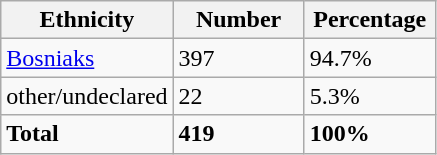<table class="wikitable">
<tr>
<th width="100px">Ethnicity</th>
<th width="80px">Number</th>
<th width="80px">Percentage</th>
</tr>
<tr>
<td><a href='#'>Bosniaks</a></td>
<td>397</td>
<td>94.7%</td>
</tr>
<tr>
<td>other/undeclared</td>
<td>22</td>
<td>5.3%</td>
</tr>
<tr>
<td><strong>Total</strong></td>
<td><strong>419</strong></td>
<td><strong>100%</strong></td>
</tr>
</table>
